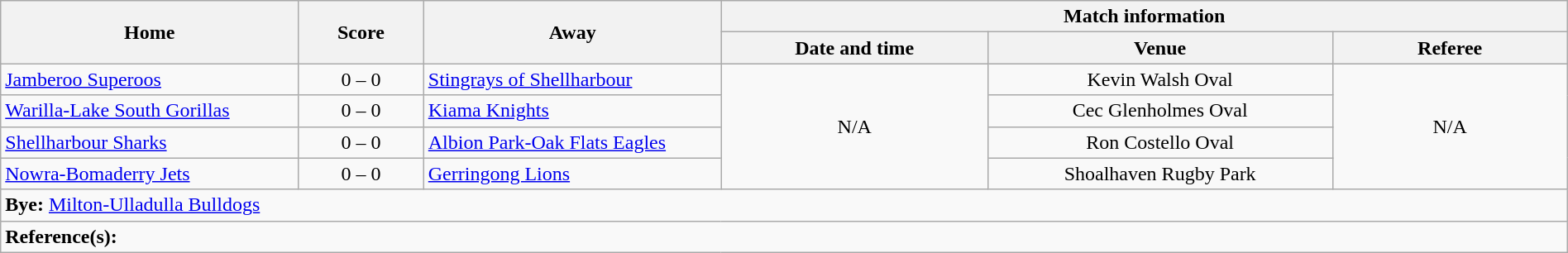<table class="wikitable" width="100% text-align:center;">
<tr>
<th rowspan="2" width="19%">Home</th>
<th rowspan="2" width="8%">Score</th>
<th rowspan="2" width="19%">Away</th>
<th colspan="3">Match information</th>
</tr>
<tr bgcolor="#CCCCCC">
<th width="17%">Date and time</th>
<th width="22%">Venue</th>
<th>Referee</th>
</tr>
<tr>
<td> <a href='#'>Jamberoo Superoos</a></td>
<td style="text-align:center;">0 – 0</td>
<td> <a href='#'>Stingrays of Shellharbour</a></td>
<td rowspan="4" style="text-align:center;">N/A</td>
<td style="text-align:center;">Kevin Walsh Oval</td>
<td rowspan="4" style="text-align:center;">N/A</td>
</tr>
<tr>
<td> <a href='#'>Warilla-Lake South Gorillas</a></td>
<td style="text-align:center;">0 – 0</td>
<td> <a href='#'>Kiama Knights</a></td>
<td style="text-align:center;">Cec Glenholmes Oval</td>
</tr>
<tr>
<td> <a href='#'>Shellharbour Sharks</a></td>
<td style="text-align:center;">0 – 0</td>
<td> <a href='#'>Albion Park-Oak Flats Eagles</a></td>
<td style="text-align:center;">Ron Costello Oval</td>
</tr>
<tr>
<td> <a href='#'>Nowra-Bomaderry Jets</a></td>
<td style="text-align:center;">0 – 0</td>
<td> <a href='#'>Gerringong Lions</a></td>
<td style="text-align:center;">Shoalhaven Rugby Park</td>
</tr>
<tr>
<td colspan="6" align="centre"><strong>Bye:</strong>  <a href='#'>Milton-Ulladulla Bulldogs</a></td>
</tr>
<tr>
<td colspan="6"><strong>Reference(s):</strong></td>
</tr>
</table>
